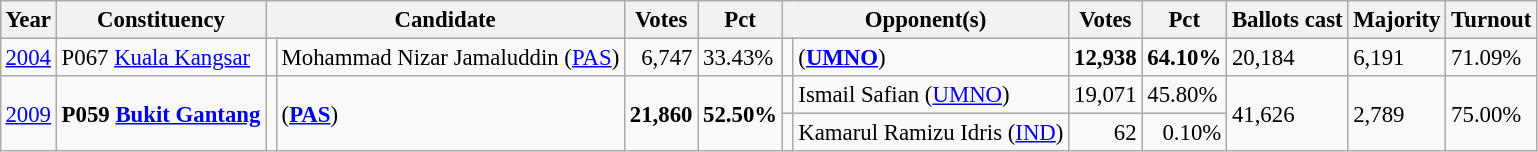<table class="wikitable" style="margin:0.5em ; font-size:95%">
<tr>
<th>Year</th>
<th>Constituency</th>
<th colspan=2>Candidate</th>
<th>Votes</th>
<th>Pct</th>
<th colspan=2>Opponent(s)</th>
<th>Votes</th>
<th>Pct</th>
<th>Ballots cast</th>
<th>Majority</th>
<th>Turnout</th>
</tr>
<tr>
<td><a href='#'>2004</a></td>
<td>P067 <a href='#'>Kuala Kangsar</a></td>
<td></td>
<td>Mohammad Nizar Jamaluddin (<a href='#'>PAS</a>)</td>
<td align="right">6,747</td>
<td>33.43%</td>
<td></td>
<td> (<a href='#'><strong>UMNO</strong></a>)</td>
<td align="right"><strong>12,938</strong></td>
<td><strong>64.10%</strong></td>
<td>20,184</td>
<td>6,191</td>
<td>71.09%</td>
</tr>
<tr>
<td rowspan=2><a href='#'>2009</a></td>
<td rowspan=2><strong>P059 <a href='#'>Bukit Gantang</a></strong></td>
<td rowspan=2 ></td>
<td rowspan=2> (<a href='#'><strong>PAS</strong></a>)</td>
<td rowspan=2 align="right"><strong>21,860</strong></td>
<td rowspan=2><strong>52.50%</strong></td>
<td></td>
<td>Ismail Safian (<a href='#'>UMNO</a>)</td>
<td align="right">19,071</td>
<td>45.80%</td>
<td rowspan=2>41,626</td>
<td rowspan=2>2,789</td>
<td rowspan=2>75.00%</td>
</tr>
<tr>
<td></td>
<td>Kamarul Ramizu Idris (<a href='#'>IND</a>)</td>
<td align="right">62</td>
<td align=right>0.10%</td>
</tr>
</table>
